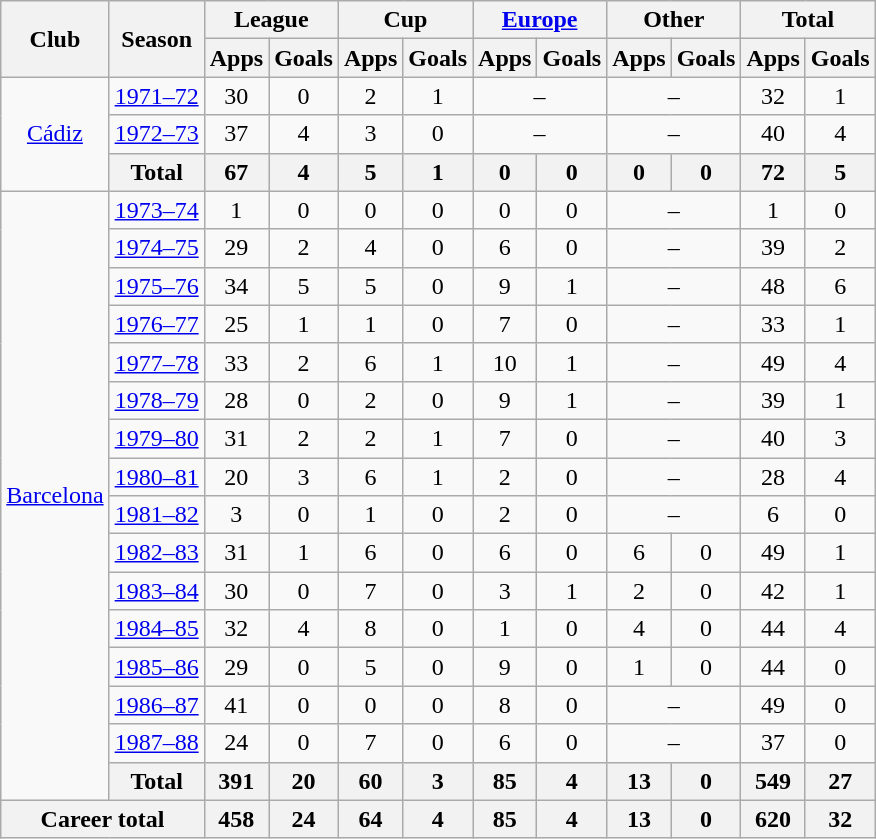<table class="wikitable" style="text-align:center">
<tr>
<th rowspan="2">Club</th>
<th rowspan="2">Season</th>
<th colspan="2">League</th>
<th colspan="2">Cup</th>
<th colspan="2"><a href='#'>Europe</a></th>
<th colspan="2">Other</th>
<th colspan="2">Total</th>
</tr>
<tr>
<th>Apps</th>
<th>Goals</th>
<th>Apps</th>
<th>Goals</th>
<th>Apps</th>
<th>Goals</th>
<th>Apps</th>
<th>Goals</th>
<th>Apps</th>
<th>Goals</th>
</tr>
<tr>
<td rowspan="3"><a href='#'>Cádiz</a></td>
<td !colspan="2"><a href='#'>1971–72</a></td>
<td>30</td>
<td>0</td>
<td>2</td>
<td>1</td>
<td colspan="2">–</td>
<td colspan="2">–</td>
<td>32</td>
<td>1</td>
</tr>
<tr>
<td !colspan="2"><a href='#'>1972–73</a></td>
<td>37</td>
<td>4</td>
<td>3</td>
<td>0</td>
<td colspan="2">–</td>
<td colspan="2">–</td>
<td>40</td>
<td>4</td>
</tr>
<tr>
<th>Total</th>
<th>67</th>
<th>4</th>
<th>5</th>
<th>1</th>
<th>0</th>
<th>0</th>
<th>0</th>
<th>0</th>
<th>72</th>
<th>5</th>
</tr>
<tr>
<td rowspan="16"><a href='#'>Barcelona</a></td>
<td !colspan="2"><a href='#'>1973–74</a></td>
<td>1</td>
<td>0</td>
<td>0</td>
<td>0</td>
<td>0</td>
<td>0</td>
<td colspan="2">–</td>
<td>1</td>
<td>0</td>
</tr>
<tr>
<td !colspan="2"><a href='#'>1974–75</a></td>
<td>29</td>
<td>2</td>
<td>4</td>
<td>0</td>
<td>6</td>
<td>0</td>
<td colspan="2">–</td>
<td>39</td>
<td>2</td>
</tr>
<tr>
<td !colspan="2"><a href='#'>1975–76</a></td>
<td>34</td>
<td>5</td>
<td>5</td>
<td>0</td>
<td>9</td>
<td>1</td>
<td colspan="2">–</td>
<td>48</td>
<td>6</td>
</tr>
<tr>
<td !colspan="2"><a href='#'>1976–77</a></td>
<td>25</td>
<td>1</td>
<td>1</td>
<td>0</td>
<td>7</td>
<td>0</td>
<td colspan="2">–</td>
<td>33</td>
<td>1</td>
</tr>
<tr>
<td !colspan="2"><a href='#'>1977–78</a></td>
<td>33</td>
<td>2</td>
<td>6</td>
<td>1</td>
<td>10</td>
<td>1</td>
<td colspan="2">–</td>
<td>49</td>
<td>4</td>
</tr>
<tr>
<td !colspan="2"><a href='#'>1978–79</a></td>
<td>28</td>
<td>0</td>
<td>2</td>
<td>0</td>
<td>9</td>
<td>1</td>
<td colspan="2">–</td>
<td>39</td>
<td>1</td>
</tr>
<tr>
<td !colspan="2"><a href='#'>1979–80</a></td>
<td>31</td>
<td>2</td>
<td>2</td>
<td>1</td>
<td>7</td>
<td>0</td>
<td colspan="2">–</td>
<td>40</td>
<td>3</td>
</tr>
<tr>
<td !colspan="2"><a href='#'>1980–81</a></td>
<td>20</td>
<td>3</td>
<td>6</td>
<td>1</td>
<td>2</td>
<td>0</td>
<td colspan="2">–</td>
<td>28</td>
<td>4</td>
</tr>
<tr>
<td !colspan="2"><a href='#'>1981–82</a></td>
<td>3</td>
<td>0</td>
<td>1</td>
<td>0</td>
<td>2</td>
<td>0</td>
<td colspan="2">–</td>
<td>6</td>
<td>0</td>
</tr>
<tr>
<td !colspan="2"><a href='#'>1982–83</a></td>
<td>31</td>
<td>1</td>
<td>6</td>
<td>0</td>
<td>6</td>
<td>0</td>
<td>6</td>
<td>0</td>
<td>49</td>
<td>1</td>
</tr>
<tr>
<td !colspan="2"><a href='#'>1983–84</a></td>
<td>30</td>
<td>0</td>
<td>7</td>
<td>0</td>
<td>3</td>
<td>1</td>
<td>2</td>
<td>0</td>
<td>42</td>
<td>1</td>
</tr>
<tr>
<td !colspan="2"><a href='#'>1984–85</a></td>
<td>32</td>
<td>4</td>
<td>8</td>
<td>0</td>
<td>1</td>
<td>0</td>
<td>4</td>
<td>0</td>
<td>44</td>
<td>4</td>
</tr>
<tr>
<td !colspan="2"><a href='#'>1985–86</a></td>
<td>29</td>
<td>0</td>
<td>5</td>
<td>0</td>
<td>9</td>
<td>0</td>
<td>1</td>
<td>0</td>
<td>44</td>
<td>0</td>
</tr>
<tr>
<td !colspan="2"><a href='#'>1986–87</a></td>
<td>41</td>
<td>0</td>
<td>0</td>
<td>0</td>
<td>8</td>
<td>0</td>
<td colspan="2">–</td>
<td>49</td>
<td>0</td>
</tr>
<tr>
<td !colspan="2"><a href='#'>1987–88</a></td>
<td>24</td>
<td>0</td>
<td>7</td>
<td>0</td>
<td>6</td>
<td>0</td>
<td colspan="2">–</td>
<td>37</td>
<td>0</td>
</tr>
<tr>
<th>Total</th>
<th>391</th>
<th>20</th>
<th>60</th>
<th>3</th>
<th>85</th>
<th>4</th>
<th>13</th>
<th>0</th>
<th>549</th>
<th>27</th>
</tr>
<tr>
<th colspan="2">Career total</th>
<th>458</th>
<th>24</th>
<th>64</th>
<th>4</th>
<th>85</th>
<th>4</th>
<th>13</th>
<th>0</th>
<th>620</th>
<th>32</th>
</tr>
</table>
